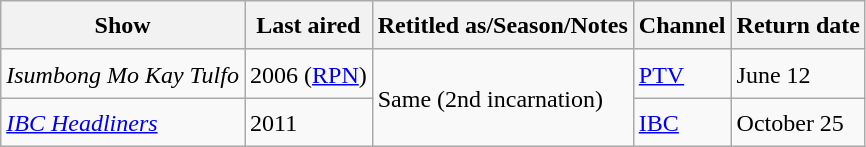<table class="wikitable" style="text-align:left; line-height:25px; width:auto;">
<tr>
<th>Show</th>
<th>Last aired</th>
<th>Retitled as/Season/Notes</th>
<th>Channel</th>
<th>Return date</th>
</tr>
<tr>
<td><em>Isumbong Mo Kay Tulfo</em></td>
<td>2006 (<a href='#'>RPN</a>)</td>
<td rowspan="2">Same (2nd incarnation)</td>
<td><a href='#'>PTV</a></td>
<td>June 12</td>
</tr>
<tr>
<td><em><a href='#'>IBC Headliners</a></em></td>
<td>2011</td>
<td><a href='#'>IBC</a></td>
<td>October 25</td>
</tr>
</table>
